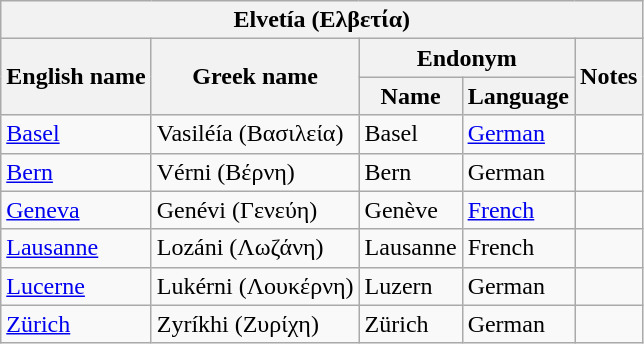<table class="wikitable sortable">
<tr>
<th colspan="5"> Elvetía (Ελβετία)</th>
</tr>
<tr>
<th rowspan="2">English name</th>
<th rowspan="2">Greek name</th>
<th colspan="2">Endonym</th>
<th rowspan="2">Notes</th>
</tr>
<tr>
<th>Name</th>
<th>Language</th>
</tr>
<tr>
<td><a href='#'>Basel</a></td>
<td>Vasiléía (Βασιλεία)</td>
<td>Basel</td>
<td><a href='#'>German</a></td>
<td></td>
</tr>
<tr>
<td><a href='#'>Bern</a></td>
<td>Vérni (Βέρνη)</td>
<td>Bern</td>
<td>German</td>
<td></td>
</tr>
<tr>
<td><a href='#'>Geneva</a></td>
<td>Genévi (Γενεύη)</td>
<td>Genève</td>
<td><a href='#'>French</a></td>
<td></td>
</tr>
<tr>
<td><a href='#'>Lausanne</a></td>
<td>Lozáni (Λωζάνη)</td>
<td>Lausanne</td>
<td>French</td>
<td></td>
</tr>
<tr>
<td><a href='#'>Lucerne</a></td>
<td>Lukérni (Λουκέρνη)</td>
<td>Luzern</td>
<td>German</td>
<td></td>
</tr>
<tr>
<td><a href='#'>Zürich</a></td>
<td>Zyríkhi (Ζυρίχη)</td>
<td>Zürich</td>
<td>German</td>
<td></td>
</tr>
</table>
